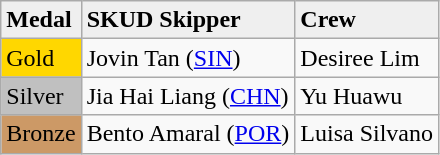<table class="wikitable">
<tr style="background:#efefef">
<td><strong>Medal</strong></td>
<td><strong>SKUD Skipper</strong></td>
<td><strong>Crew</strong></td>
</tr>
<tr>
<td style="background:gold">Gold</td>
<td>  Jovin Tan (<a href='#'>SIN</a>)</td>
<td>Desiree Lim</td>
</tr>
<tr>
<td style="background:silver">Silver</td>
<td>  Jia Hai Liang (<a href='#'>CHN</a>)</td>
<td>Yu Huawu</td>
</tr>
<tr>
<td style="background:#cc9966">Bronze</td>
<td>  Bento Amaral (<a href='#'>POR</a>)</td>
<td>Luisa Silvano</td>
</tr>
</table>
